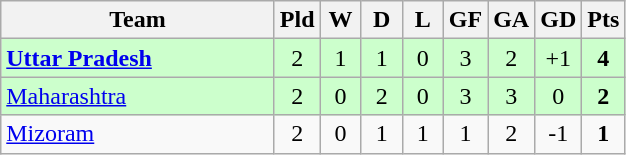<table class="wikitable" style="text-align: center;">
<tr>
<th width="175">Team</th>
<th width="20">Pld</th>
<th width="20">W</th>
<th width="20">D</th>
<th width="20">L</th>
<th width="20">GF</th>
<th width="20">GA</th>
<th width="20">GD</th>
<th width="20">Pts</th>
</tr>
<tr bgcolor=#ccffcc>
<td align=left><strong><a href='#'>Uttar Pradesh</a></strong></td>
<td>2</td>
<td>1</td>
<td>1</td>
<td>0</td>
<td>3</td>
<td>2</td>
<td>+1</td>
<td><strong>4</strong></td>
</tr>
<tr bgcolor=#ccffcc>
<td align=left><a href='#'>Maharashtra</a></td>
<td>2</td>
<td>0</td>
<td>2</td>
<td>0</td>
<td>3</td>
<td>3</td>
<td>0</td>
<td><strong>2</strong></td>
</tr>
<tr>
<td align=left><a href='#'>Mizoram</a></td>
<td>2</td>
<td>0</td>
<td>1</td>
<td>1</td>
<td>1</td>
<td>2</td>
<td>-1</td>
<td><strong>1</strong></td>
</tr>
</table>
